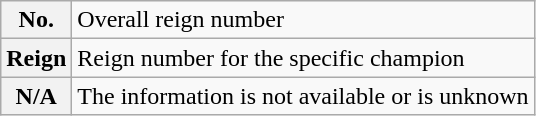<table class="wikitable">
<tr>
<th><strong>No.</strong></th>
<td>Overall reign number</td>
</tr>
<tr>
<th><strong>Reign</strong></th>
<td>Reign number for the specific champion</td>
</tr>
<tr>
<th>N/A</th>
<td>The information is not available or is unknown</td>
</tr>
</table>
